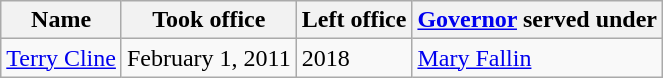<table class="wikitable">
<tr>
<th>Name</th>
<th>Took office</th>
<th>Left office</th>
<th><a href='#'>Governor</a> served under</th>
</tr>
<tr>
<td><a href='#'>Terry Cline</a></td>
<td>February 1, 2011</td>
<td>2018</td>
<td><a href='#'>Mary Fallin</a></td>
</tr>
</table>
